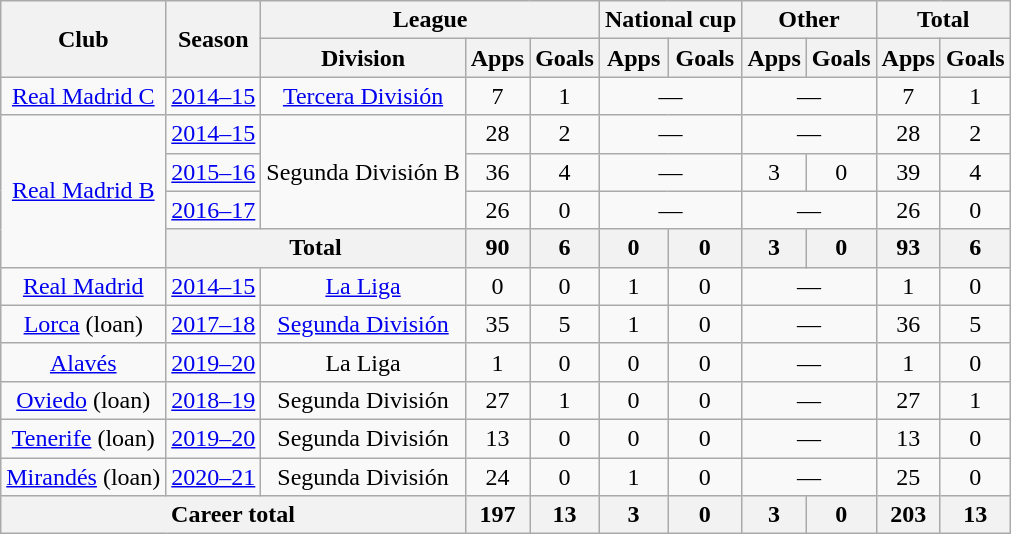<table class="wikitable" style="text-align:center">
<tr>
<th rowspan="2">Club</th>
<th rowspan="2">Season</th>
<th colspan="3">League</th>
<th colspan="2">National cup</th>
<th colspan="2">Other</th>
<th colspan="2">Total</th>
</tr>
<tr>
<th>Division</th>
<th>Apps</th>
<th>Goals</th>
<th>Apps</th>
<th>Goals</th>
<th>Apps</th>
<th>Goals</th>
<th>Apps</th>
<th>Goals</th>
</tr>
<tr>
<td><a href='#'>Real Madrid C</a></td>
<td><a href='#'>2014–15</a></td>
<td><a href='#'>Tercera División</a></td>
<td>7</td>
<td>1</td>
<td colspan="2">—</td>
<td colspan="2">—</td>
<td>7</td>
<td>1</td>
</tr>
<tr>
<td rowspan="4"><a href='#'>Real Madrid B</a></td>
<td><a href='#'>2014–15</a></td>
<td rowspan="3">Segunda División B</td>
<td>28</td>
<td>2</td>
<td colspan="2">—</td>
<td colspan="2">—</td>
<td>28</td>
<td>2</td>
</tr>
<tr>
<td><a href='#'>2015–16</a></td>
<td>36</td>
<td>4</td>
<td colspan="2">—</td>
<td>3</td>
<td>0</td>
<td>39</td>
<td>4</td>
</tr>
<tr>
<td><a href='#'>2016–17</a></td>
<td>26</td>
<td>0</td>
<td colspan="2">—</td>
<td colspan="2">—</td>
<td>26</td>
<td>0</td>
</tr>
<tr>
<th colspan="2">Total</th>
<th>90</th>
<th>6</th>
<th>0</th>
<th>0</th>
<th>3</th>
<th>0</th>
<th>93</th>
<th>6</th>
</tr>
<tr>
<td><a href='#'>Real Madrid</a></td>
<td><a href='#'>2014–15</a></td>
<td><a href='#'>La Liga</a></td>
<td>0</td>
<td>0</td>
<td>1</td>
<td>0</td>
<td colspan="2">—</td>
<td>1</td>
<td>0</td>
</tr>
<tr>
<td><a href='#'>Lorca</a> (loan)</td>
<td><a href='#'>2017–18</a></td>
<td><a href='#'>Segunda División</a></td>
<td>35</td>
<td>5</td>
<td>1</td>
<td>0</td>
<td colspan="2">—</td>
<td>36</td>
<td>5</td>
</tr>
<tr>
<td><a href='#'>Alavés</a></td>
<td><a href='#'>2019–20</a></td>
<td>La Liga</td>
<td>1</td>
<td>0</td>
<td>0</td>
<td>0</td>
<td colspan="2">—</td>
<td>1</td>
<td>0</td>
</tr>
<tr>
<td><a href='#'>Oviedo</a> (loan)</td>
<td><a href='#'>2018–19</a></td>
<td>Segunda División</td>
<td>27</td>
<td>1</td>
<td>0</td>
<td>0</td>
<td colspan="2">—</td>
<td>27</td>
<td>1</td>
</tr>
<tr>
<td><a href='#'>Tenerife</a> (loan)</td>
<td><a href='#'>2019–20</a></td>
<td>Segunda División</td>
<td>13</td>
<td>0</td>
<td>0</td>
<td>0</td>
<td colspan="2">—</td>
<td>13</td>
<td>0</td>
</tr>
<tr>
<td><a href='#'>Mirandés</a> (loan)</td>
<td><a href='#'>2020–21</a></td>
<td>Segunda División</td>
<td>24</td>
<td>0</td>
<td>1</td>
<td>0</td>
<td colspan="2">—</td>
<td>25</td>
<td>0</td>
</tr>
<tr>
<th colspan="3">Career total</th>
<th>197</th>
<th>13</th>
<th>3</th>
<th>0</th>
<th>3</th>
<th>0</th>
<th>203</th>
<th>13</th>
</tr>
</table>
